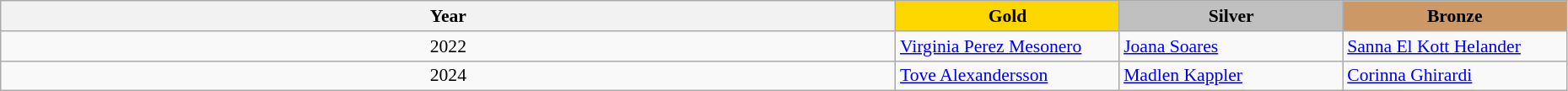<table class="wikitable" style="width:98%; font-size:90%">
<tr>
<th>Year</th>
<th style="width:170px; background:gold">Gold</th>
<th style="width:170px; background:silver">Silver</th>
<th style="width:170px; background:#cc9966">Bronze</th>
</tr>
<tr>
<td align=center>2022</td>
<td> <a href='#'>Virginia Perez Mesonero</a></td>
<td> <a href='#'>Joana Soares</a></td>
<td> <a href='#'>Sanna El Kott Helander</a></td>
</tr>
<tr>
<td align=center>2024</td>
<td> <a href='#'>Tove Alexandersson</a></td>
<td> <a href='#'>Madlen Kappler</a></td>
<td> <a href='#'>Corinna Ghirardi</a></td>
</tr>
</table>
